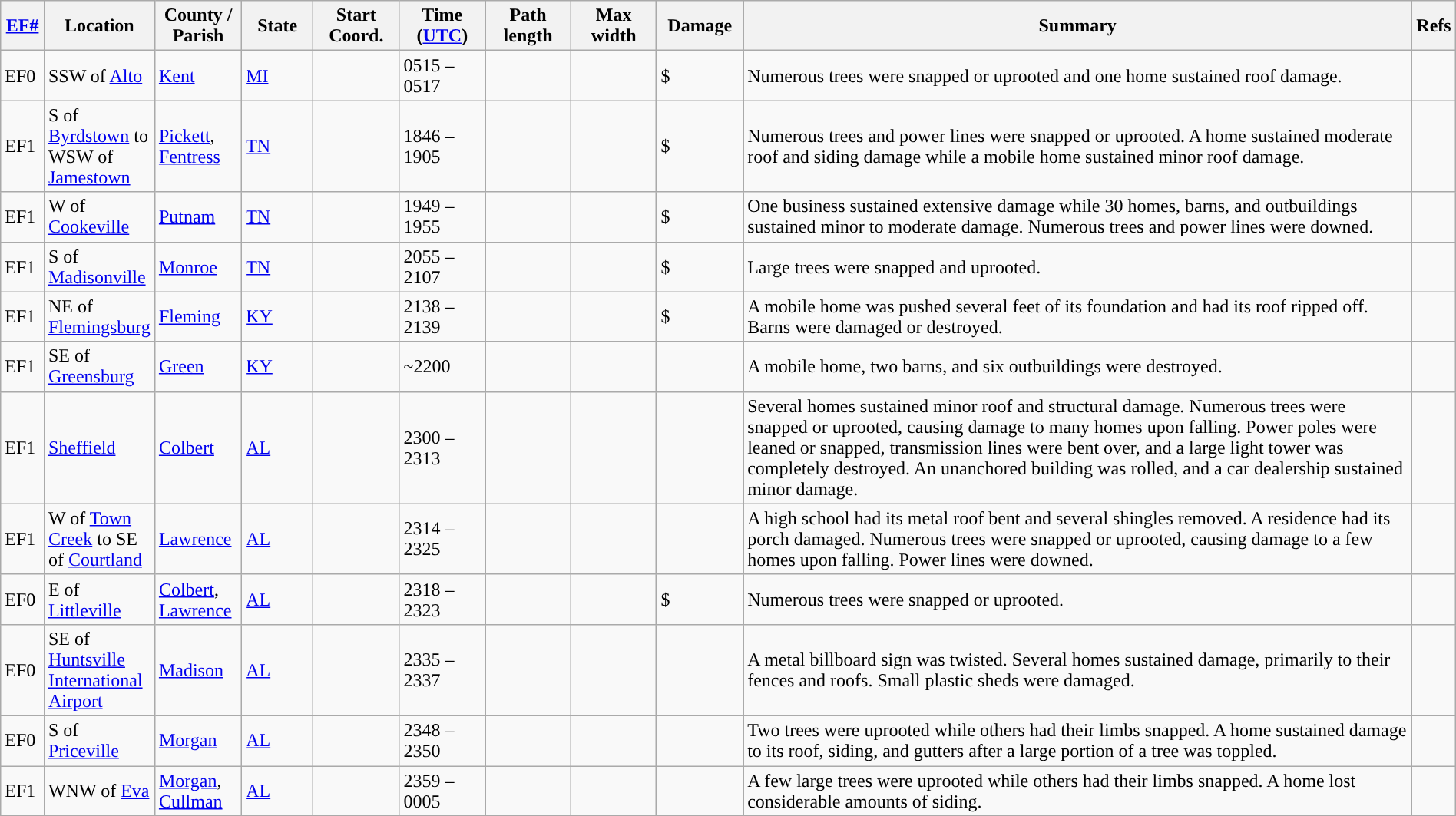<table class="wikitable sortable" style="width:100%;">
<tr>
<th scope="col" width="3%" align="center"><a href='#'>EF#</a></th>
<th scope="col" width="7%" align="center" class="unsortable">Location</th>
<th scope="col" width="6%" align="center" class="unsortable">County / Parish</th>
<th scope="col" width="5%" align="center">State</th>
<th scope="col" width="6%" align="center">Start Coord.</th>
<th scope="col" width="6%" align="center">Time (<a href='#'>UTC</a>)</th>
<th scope="col" width="6%" align="center">Path length</th>
<th scope="col" width="6%" align="center">Max width</th>
<th scope="col" width="6%" align="center">Damage</th>
<th scope="col" width="48%" class="unsortable" align="center">Summary</th>
<th scope="col" width="48%" class="unsortable" align="center">Refs</th>
</tr>
<tr>
<td>EF0</td>
<td>SSW of <a href='#'>Alto</a></td>
<td><a href='#'>Kent</a></td>
<td><a href='#'>MI</a></td>
<td></td>
<td>0515 – 0517</td>
<td></td>
<td></td>
<td>$</td>
<td>Numerous trees were snapped or uprooted and one home sustained roof damage.</td>
<td></td>
</tr>
<tr>
<td>EF1</td>
<td>S of <a href='#'>Byrdstown</a> to WSW of <a href='#'>Jamestown</a></td>
<td><a href='#'>Pickett</a>, <a href='#'>Fentress</a></td>
<td><a href='#'>TN</a></td>
<td></td>
<td>1846 – 1905</td>
<td></td>
<td></td>
<td>$</td>
<td>Numerous trees and power lines were snapped or uprooted. A home sustained moderate roof and siding damage while a mobile home sustained minor roof damage.</td>
<td></td>
</tr>
<tr>
<td>EF1</td>
<td>W of <a href='#'>Cookeville</a></td>
<td><a href='#'>Putnam</a></td>
<td><a href='#'>TN</a></td>
<td></td>
<td>1949 – 1955</td>
<td></td>
<td></td>
<td>$</td>
<td>One business sustained extensive damage while 30 homes, barns, and outbuildings sustained minor to moderate damage. Numerous trees and power lines were downed.</td>
<td></td>
</tr>
<tr>
<td>EF1</td>
<td>S of <a href='#'>Madisonville</a></td>
<td><a href='#'>Monroe</a></td>
<td><a href='#'>TN</a></td>
<td></td>
<td>2055 – 2107</td>
<td></td>
<td></td>
<td>$</td>
<td>Large trees were snapped and uprooted.</td>
<td></td>
</tr>
<tr>
<td>EF1</td>
<td>NE of <a href='#'>Flemingsburg</a></td>
<td><a href='#'>Fleming</a></td>
<td><a href='#'>KY</a></td>
<td></td>
<td>2138 – 2139</td>
<td></td>
<td></td>
<td>$</td>
<td>A mobile home was pushed several feet of its foundation and had its roof ripped off. Barns were damaged or destroyed.</td>
<td></td>
</tr>
<tr>
<td>EF1</td>
<td>SE of <a href='#'>Greensburg</a></td>
<td><a href='#'>Green</a></td>
<td><a href='#'>KY</a></td>
<td></td>
<td>~2200</td>
<td></td>
<td></td>
<td></td>
<td>A mobile home, two barns, and six outbuildings were destroyed.</td>
<td></td>
</tr>
<tr>
<td>EF1</td>
<td><a href='#'>Sheffield</a></td>
<td><a href='#'>Colbert</a></td>
<td><a href='#'>AL</a></td>
<td></td>
<td>2300 – 2313</td>
<td></td>
<td></td>
<td></td>
<td>Several homes sustained minor roof and structural damage. Numerous trees were snapped or uprooted, causing damage to many homes upon falling. Power poles were leaned or snapped, transmission lines were bent over, and a large light tower was completely destroyed. An unanchored building was rolled, and a car dealership sustained minor damage.</td>
<td></td>
</tr>
<tr>
<td>EF1</td>
<td>W of <a href='#'>Town Creek</a> to SE of <a href='#'>Courtland</a></td>
<td><a href='#'>Lawrence</a></td>
<td><a href='#'>AL</a></td>
<td></td>
<td>2314 – 2325</td>
<td></td>
<td></td>
<td></td>
<td>A high school had its metal roof bent and several shingles removed. A residence had its porch damaged. Numerous trees were snapped or uprooted, causing damage to a few homes upon falling. Power lines were downed.</td>
<td></td>
</tr>
<tr>
<td>EF0</td>
<td>E of <a href='#'>Littleville</a></td>
<td><a href='#'>Colbert</a>, <a href='#'>Lawrence</a></td>
<td><a href='#'>AL</a></td>
<td></td>
<td>2318 – 2323</td>
<td></td>
<td></td>
<td>$</td>
<td>Numerous trees were snapped or uprooted.</td>
<td></td>
</tr>
<tr>
<td>EF0</td>
<td>SE of <a href='#'>Huntsville International Airport</a></td>
<td><a href='#'>Madison</a></td>
<td><a href='#'>AL</a></td>
<td></td>
<td>2335 – 2337</td>
<td></td>
<td></td>
<td></td>
<td>A metal billboard sign was twisted. Several homes sustained damage, primarily to their fences and roofs. Small plastic sheds were damaged.</td>
<td></td>
</tr>
<tr>
<td>EF0</td>
<td>S of <a href='#'>Priceville</a></td>
<td><a href='#'>Morgan</a></td>
<td><a href='#'>AL</a></td>
<td></td>
<td>2348 – 2350</td>
<td></td>
<td></td>
<td></td>
<td>Two trees were uprooted while others had their limbs snapped. A home sustained damage to its roof, siding, and gutters after a large portion of a tree was toppled.</td>
<td></td>
</tr>
<tr>
<td>EF1</td>
<td>WNW of <a href='#'>Eva</a></td>
<td><a href='#'>Morgan</a>, <a href='#'>Cullman</a></td>
<td><a href='#'>AL</a></td>
<td></td>
<td>2359 – 0005</td>
<td></td>
<td></td>
<td></td>
<td>A few large trees were uprooted while others had their limbs snapped. A home lost considerable amounts of siding.</td>
<td></td>
</tr>
<tr>
</tr>
</table>
